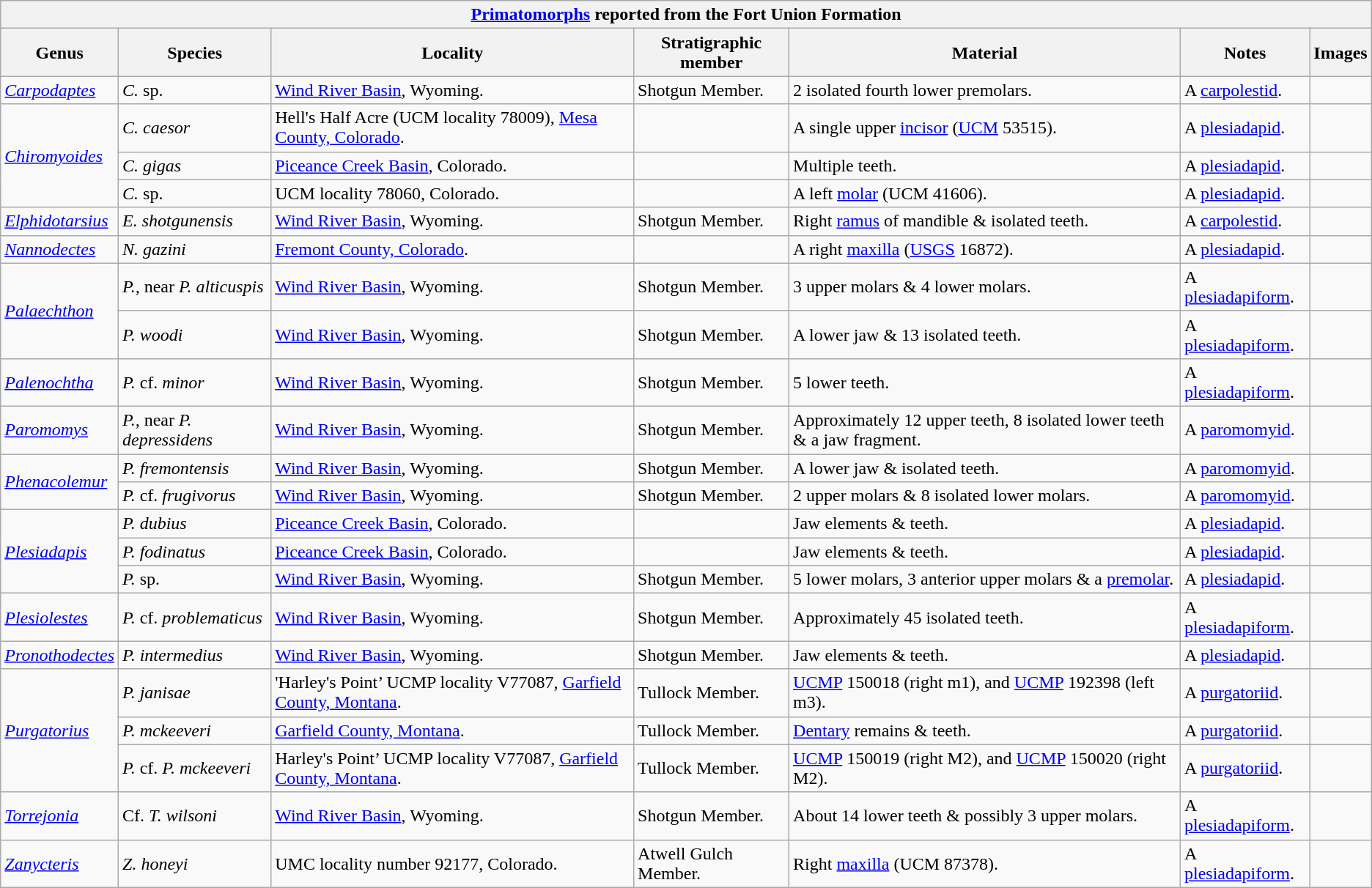<table class="wikitable" align="center">
<tr>
<th colspan="7" align="center"><strong><a href='#'>Primatomorphs</a> reported from the Fort Union Formation</strong></th>
</tr>
<tr>
<th>Genus</th>
<th>Species</th>
<th>Locality</th>
<th><strong>Stratigraphic member</strong></th>
<th><strong>Material</strong></th>
<th>Notes</th>
<th>Images</th>
</tr>
<tr>
<td><em><a href='#'>Carpodaptes</a></em></td>
<td><em>C.</em> sp.</td>
<td><a href='#'>Wind River Basin</a>, Wyoming.</td>
<td>Shotgun Member.</td>
<td>2 isolated fourth lower premolars.</td>
<td>A <a href='#'>carpolestid</a>.</td>
<td></td>
</tr>
<tr>
<td rowspan="3"><em><a href='#'>Chiromyoides</a></em></td>
<td><em>C. caesor</em></td>
<td>Hell's Half Acre (UCM locality 78009), <a href='#'>Mesa County, Colorado</a>.</td>
<td></td>
<td>A single upper <a href='#'>incisor</a> (<a href='#'>UCM</a> 53515).</td>
<td>A <a href='#'>plesiadapid</a>.</td>
<td></td>
</tr>
<tr>
<td><em>C. gigas</em></td>
<td><a href='#'>Piceance Creek Basin</a>, Colorado.</td>
<td></td>
<td>Multiple teeth.</td>
<td>A <a href='#'>plesiadapid</a>.</td>
<td></td>
</tr>
<tr>
<td><em>C.</em>  sp.</td>
<td>UCM locality 78060, Colorado.</td>
<td></td>
<td>A left <a href='#'>molar</a> (UCM 41606).</td>
<td>A <a href='#'>plesiadapid</a>.</td>
<td></td>
</tr>
<tr>
<td><em><a href='#'>Elphidotarsius</a></em></td>
<td><em>E. shotgunensis</em></td>
<td><a href='#'>Wind River Basin</a>, Wyoming.</td>
<td>Shotgun Member.</td>
<td>Right <a href='#'>ramus</a> of mandible & isolated teeth.</td>
<td>A <a href='#'>carpolestid</a>.</td>
<td></td>
</tr>
<tr>
<td><em><a href='#'>Nannodectes</a></em></td>
<td><em>N. gazini</em></td>
<td><a href='#'>Fremont County, Colorado</a>.</td>
<td></td>
<td>A right <a href='#'>maxilla</a> (<a href='#'>USGS</a> 16872).</td>
<td>A <a href='#'>plesiadapid</a>.</td>
<td></td>
</tr>
<tr>
<td rowspan="2"><em><a href='#'>Palaechthon</a></em></td>
<td><em>P.,</em> near <em>P. alticuspis</em></td>
<td><a href='#'>Wind River Basin</a>, Wyoming.</td>
<td>Shotgun Member.</td>
<td>3 upper molars & 4 lower molars.</td>
<td>A <a href='#'>plesiadapiform</a>.</td>
<td></td>
</tr>
<tr>
<td><em>P. woodi</em></td>
<td><a href='#'>Wind River Basin</a>, Wyoming.</td>
<td>Shotgun Member.</td>
<td>A lower jaw & 13 isolated teeth.</td>
<td>A <a href='#'>plesiadapiform</a>.</td>
<td></td>
</tr>
<tr>
<td><em><a href='#'>Palenochtha</a></em></td>
<td><em>P.</em> cf. <em>minor</em></td>
<td><a href='#'>Wind River Basin</a>, Wyoming.</td>
<td>Shotgun Member.</td>
<td>5 lower teeth.</td>
<td>A <a href='#'>plesiadapiform</a>.</td>
<td></td>
</tr>
<tr>
<td><em><a href='#'>Paromomys</a></em></td>
<td><em>P.,</em> near <em>P. depressidens</em></td>
<td><a href='#'>Wind River Basin</a>, Wyoming.</td>
<td>Shotgun Member.</td>
<td>Approximately 12 upper teeth, 8 isolated lower teeth & a jaw fragment.</td>
<td>A <a href='#'>paromomyid</a>.</td>
<td></td>
</tr>
<tr>
<td rowspan="2"><em><a href='#'>Phenacolemur</a></em></td>
<td><em>P. fremontensis</em></td>
<td><a href='#'>Wind River Basin</a>, Wyoming.</td>
<td>Shotgun Member.</td>
<td>A lower jaw & isolated teeth.</td>
<td>A <a href='#'>paromomyid</a>.</td>
<td></td>
</tr>
<tr>
<td><em>P.</em> cf. <em>frugivorus</em></td>
<td><a href='#'>Wind River Basin</a>, Wyoming.</td>
<td>Shotgun Member.</td>
<td>2 upper molars & 8 isolated lower molars.</td>
<td>A <a href='#'>paromomyid</a>.</td>
<td></td>
</tr>
<tr>
<td rowspan="3"><em><a href='#'>Plesiadapis</a></em></td>
<td><em>P. dubius</em></td>
<td><a href='#'>Piceance Creek Basin</a>, Colorado.</td>
<td></td>
<td>Jaw elements & teeth.</td>
<td>A <a href='#'>plesiadapid</a>.</td>
<td></td>
</tr>
<tr>
<td><em>P. fodinatus</em></td>
<td><a href='#'>Piceance Creek Basin</a>, Colorado.</td>
<td></td>
<td>Jaw elements & teeth.</td>
<td>A <a href='#'>plesiadapid</a>.</td>
<td></td>
</tr>
<tr>
<td><em>P.</em> sp.</td>
<td><a href='#'>Wind River Basin</a>, Wyoming.</td>
<td>Shotgun Member.</td>
<td>5 lower molars, 3 anterior upper molars & a <a href='#'>premolar</a>.</td>
<td>A <a href='#'>plesiadapid</a>.</td>
<td></td>
</tr>
<tr>
<td><em><a href='#'>Plesiolestes</a></em></td>
<td><em>P.</em> cf. <em>problematicus</em></td>
<td><a href='#'>Wind River Basin</a>, Wyoming.</td>
<td>Shotgun Member.</td>
<td>Approximately 45 isolated teeth.</td>
<td>A <a href='#'>plesiadapiform</a>.</td>
<td></td>
</tr>
<tr>
<td><em><a href='#'>Pronothodectes</a></em></td>
<td><em>P. intermedius</em></td>
<td><a href='#'>Wind River Basin</a>, Wyoming.</td>
<td>Shotgun Member.</td>
<td>Jaw elements & teeth.</td>
<td>A <a href='#'>plesiadapid</a>.</td>
<td></td>
</tr>
<tr>
<td rowspan="3"><em><a href='#'>Purgatorius</a></em></td>
<td><em>P. janisae</em></td>
<td>'Harley's Point’ UCMP locality V77087, <a href='#'>Garfield County, Montana</a>.</td>
<td>Tullock Member.</td>
<td><a href='#'>UCMP</a> 150018 (right m1), and <a href='#'>UCMP</a> 192398 (left m3).</td>
<td>A <a href='#'>purgatoriid</a>.</td>
<td></td>
</tr>
<tr>
<td><em>P. mckeeveri</em></td>
<td><a href='#'>Garfield County, Montana</a>.</td>
<td>Tullock Member.</td>
<td><a href='#'>Dentary</a> remains & teeth.</td>
<td>A <a href='#'>purgatoriid</a>.</td>
<td></td>
</tr>
<tr>
<td><em>P.</em> cf. <em>P. mckeeveri</em></td>
<td>Harley's Point’ UCMP locality V77087, <a href='#'>Garfield County, Montana</a>.</td>
<td>Tullock Member.</td>
<td><a href='#'>UCMP</a> 150019 (right M2), and <a href='#'>UCMP</a> 150020 (right M2).</td>
<td>A <a href='#'>purgatoriid</a>.</td>
<td></td>
</tr>
<tr>
<td><em><a href='#'>Torrejonia</a></em></td>
<td>Cf. <em>T. wilsoni</em></td>
<td><a href='#'>Wind River Basin</a>, Wyoming.</td>
<td>Shotgun Member.</td>
<td>About 14 lower teeth & possibly 3 upper molars.</td>
<td>A <a href='#'>plesiadapiform</a>.</td>
<td></td>
</tr>
<tr>
<td><em><a href='#'>Zanycteris</a></em></td>
<td><em>Z. honeyi</em></td>
<td>UMC locality number 92177, Colorado.</td>
<td>Atwell Gulch Member.</td>
<td>Right <a href='#'>maxilla</a> (UCM 87378).</td>
<td>A <a href='#'>plesiadapiform</a>.</td>
<td></td>
</tr>
</table>
